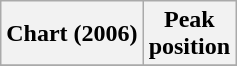<table class="wikitable plainrowheaders" style="text-align:center">
<tr>
<th>Chart (2006)</th>
<th>Peak<br>position</th>
</tr>
<tr>
</tr>
</table>
